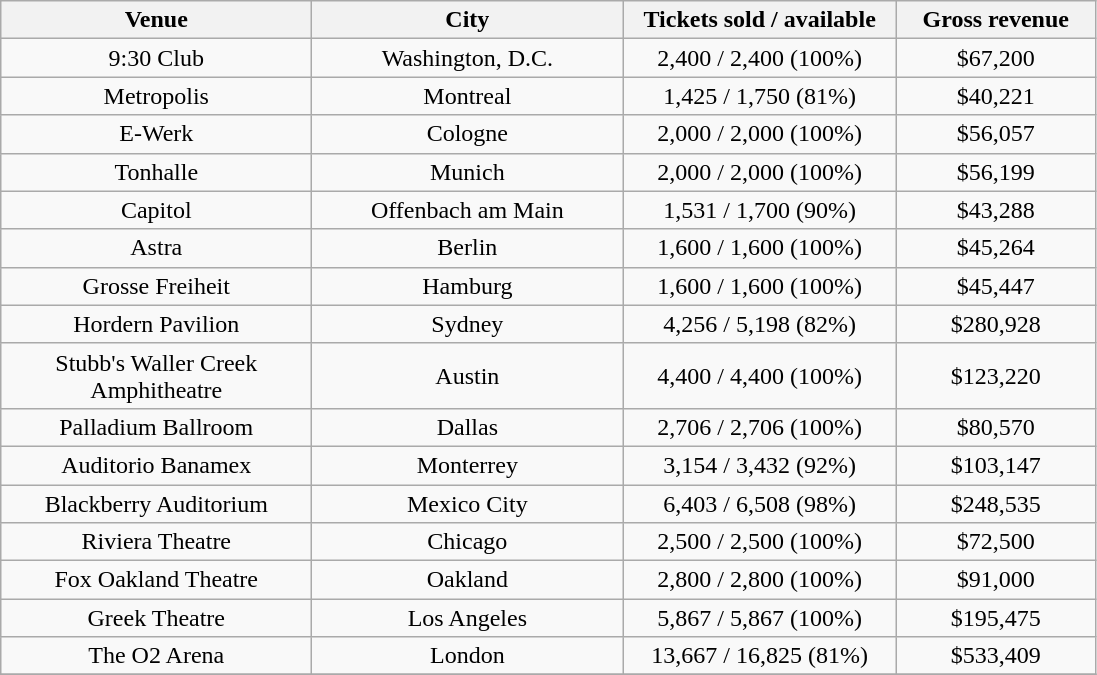<table class="wikitable" style="text-align:center">
<tr>
<th style="width:200px;">Venue</th>
<th style="width:200px;">City</th>
<th style="width:175px;">Tickets sold / available</th>
<th style="width:125px;">Gross revenue</th>
</tr>
<tr>
<td>9:30 Club</td>
<td>Washington, D.C.</td>
<td>2,400 / 2,400 (100%)</td>
<td>$67,200</td>
</tr>
<tr>
<td>Metropolis</td>
<td>Montreal</td>
<td>1,425 / 1,750 (81%)</td>
<td>$40,221</td>
</tr>
<tr>
<td>E-Werk</td>
<td>Cologne</td>
<td>2,000 / 2,000 (100%)</td>
<td>$56,057</td>
</tr>
<tr>
<td>Tonhalle</td>
<td>Munich</td>
<td>2,000 / 2,000 (100%)</td>
<td>$56,199</td>
</tr>
<tr>
<td>Capitol</td>
<td>Offenbach am Main</td>
<td>1,531 / 1,700 (90%)</td>
<td>$43,288</td>
</tr>
<tr>
<td>Astra</td>
<td>Berlin</td>
<td>1,600 / 1,600 (100%)</td>
<td>$45,264</td>
</tr>
<tr>
<td>Grosse Freiheit</td>
<td>Hamburg</td>
<td>1,600 / 1,600 (100%)</td>
<td>$45,447</td>
</tr>
<tr>
<td>Hordern Pavilion</td>
<td>Sydney</td>
<td>4,256 / 5,198 (82%)</td>
<td>$280,928</td>
</tr>
<tr>
<td>Stubb's Waller Creek Amphitheatre</td>
<td>Austin</td>
<td>4,400 / 4,400 (100%)</td>
<td>$123,220</td>
</tr>
<tr>
<td>Palladium Ballroom</td>
<td>Dallas</td>
<td>2,706 / 2,706 (100%)</td>
<td>$80,570</td>
</tr>
<tr>
<td>Auditorio Banamex</td>
<td>Monterrey</td>
<td>3,154 / 3,432 (92%)</td>
<td>$103,147</td>
</tr>
<tr>
<td>Blackberry Auditorium</td>
<td>Mexico City</td>
<td>6,403 / 6,508 (98%)</td>
<td>$248,535</td>
</tr>
<tr>
<td>Riviera Theatre</td>
<td>Chicago</td>
<td>2,500 / 2,500 (100%)</td>
<td>$72,500</td>
</tr>
<tr>
<td>Fox Oakland Theatre</td>
<td>Oakland</td>
<td>2,800 / 2,800 (100%)</td>
<td>$91,000</td>
</tr>
<tr>
<td>Greek Theatre</td>
<td>Los Angeles</td>
<td>5,867 / 5,867 (100%)</td>
<td>$195,475</td>
</tr>
<tr>
<td>The O2 Arena</td>
<td>London</td>
<td>13,667 / 16,825 (81%)</td>
<td>$533,409</td>
</tr>
<tr>
</tr>
</table>
